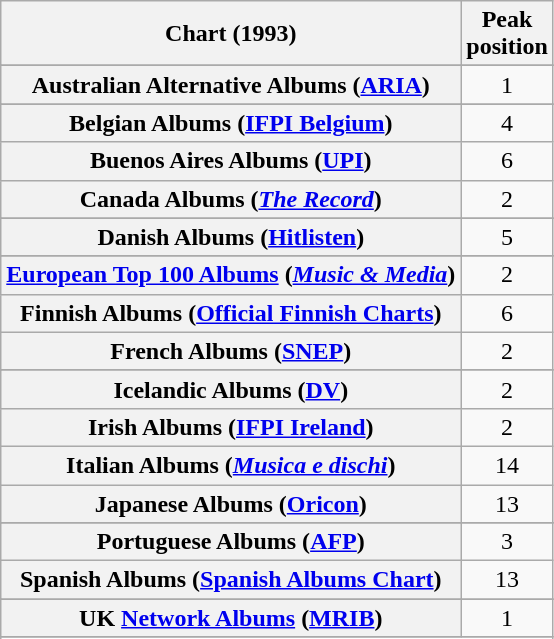<table class="wikitable sortable plainrowheaders">
<tr>
<th>Chart (1993)</th>
<th>Peak<br>position</th>
</tr>
<tr>
</tr>
<tr>
<th scope="row">Australian Alternative Albums (<a href='#'>ARIA</a>)</th>
<td style="text-align:center;">1</td>
</tr>
<tr>
</tr>
<tr>
<th scope="row">Belgian Albums (<a href='#'>IFPI Belgium</a>)</th>
<td style="text-align:center;">4</td>
</tr>
<tr>
<th scope="row">Buenos Aires Albums (<a href='#'>UPI</a>)</th>
<td style="text-align:center;">6</td>
</tr>
<tr>
<th scope="row">Canada Albums (<em><a href='#'>The Record</a></em>)</th>
<td style="text-align:center;">2</td>
</tr>
<tr>
</tr>
<tr>
<th scope="row">Danish Albums (<a href='#'>Hitlisten</a>)</th>
<td style="text-align:center;">5</td>
</tr>
<tr>
</tr>
<tr>
<th scope="row"><a href='#'>European Top 100 Albums</a> (<em><a href='#'>Music & Media</a></em>)</th>
<td style="text-align:center;">2</td>
</tr>
<tr>
<th scope="row">Finnish Albums (<a href='#'>Official Finnish Charts</a>)</th>
<td style="text-align:center;">6</td>
</tr>
<tr>
<th scope="row">French Albums (<a href='#'>SNEP</a>)</th>
<td style="text-align:center;">2</td>
</tr>
<tr>
</tr>
<tr>
</tr>
<tr>
<th scope="row">Icelandic Albums (<a href='#'>DV</a>)</th>
<td style="text-align:center;">2</td>
</tr>
<tr>
<th scope="row">Irish Albums (<a href='#'>IFPI Ireland</a>)</th>
<td style="text-align:center;">2</td>
</tr>
<tr>
<th scope="row">Italian Albums (<em><a href='#'>Musica e dischi</a></em>)</th>
<td style="text-align:center;">14</td>
</tr>
<tr>
<th scope="row">Japanese Albums (<a href='#'>Oricon</a>)</th>
<td style="text-align:center;">13</td>
</tr>
<tr>
</tr>
<tr>
</tr>
<tr>
<th scope="row">Portuguese Albums (<a href='#'>AFP</a>)</th>
<td style="text-align:center;">3</td>
</tr>
<tr>
<th scope="row">Spanish Albums (<a href='#'>Spanish Albums Chart</a>)</th>
<td style="text-align:center;">13</td>
</tr>
<tr>
</tr>
<tr>
</tr>
<tr>
<th scope="row">UK <a href='#'>Network Albums</a> (<a href='#'>MRIB</a>)</th>
<td style="text-align:center;">1</td>
</tr>
<tr>
</tr>
<tr>
</tr>
</table>
